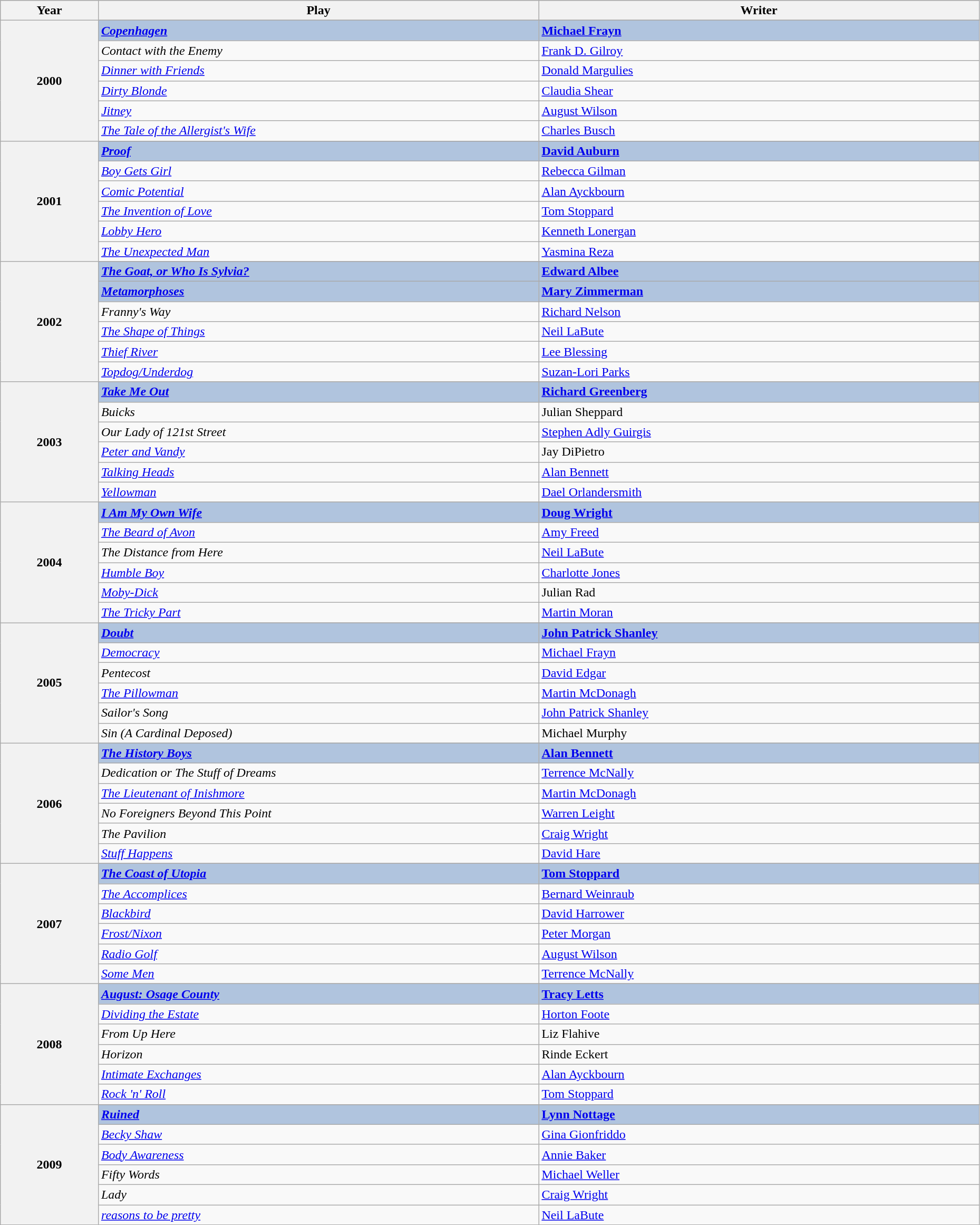<table class="wikitable" style="width:98%;">
<tr style="background:#bebebe;">
<th style="width:10%;">Year</th>
<th style="width:45%;">Play</th>
<th style="width:45%;">Writer</th>
</tr>
<tr>
<th rowspan="7">2000</th>
</tr>
<tr style="background:#B0C4DE">
<td><strong><em><a href='#'>Copenhagen</a></em></strong></td>
<td><strong><a href='#'>Michael Frayn</a> </strong></td>
</tr>
<tr>
<td><em>Contact with the Enemy</em></td>
<td><a href='#'>Frank D. Gilroy</a></td>
</tr>
<tr>
<td><em><a href='#'>Dinner with Friends</a></em></td>
<td><a href='#'>Donald Margulies</a></td>
</tr>
<tr>
<td><em><a href='#'>Dirty Blonde</a></em></td>
<td><a href='#'>Claudia Shear</a></td>
</tr>
<tr>
<td><em><a href='#'>Jitney</a></em></td>
<td><a href='#'>August Wilson</a></td>
</tr>
<tr>
<td><em><a href='#'>The Tale of the Allergist's Wife</a></em></td>
<td><a href='#'>Charles Busch</a></td>
</tr>
<tr>
<th rowspan="7">2001</th>
</tr>
<tr style="background:#B0C4DE">
<td><strong><em><a href='#'>Proof</a></em></strong></td>
<td><strong><a href='#'>David Auburn</a> </strong></td>
</tr>
<tr>
<td><em><a href='#'>Boy Gets Girl</a></em></td>
<td><a href='#'>Rebecca Gilman</a></td>
</tr>
<tr>
<td><em><a href='#'>Comic Potential</a></em></td>
<td><a href='#'>Alan Ayckbourn</a></td>
</tr>
<tr>
<td><em><a href='#'>The Invention of Love</a></em></td>
<td><a href='#'>Tom Stoppard</a></td>
</tr>
<tr>
<td><em><a href='#'>Lobby Hero</a></em></td>
<td><a href='#'>Kenneth Lonergan</a></td>
</tr>
<tr>
<td><em><a href='#'>The Unexpected Man</a></em></td>
<td><a href='#'>Yasmina Reza</a></td>
</tr>
<tr>
<th rowspan="7">2002</th>
</tr>
<tr style="background:#B0C4DE">
<td><strong><em><a href='#'>The Goat, or Who Is Sylvia?</a></em></strong></td>
<td><strong><a href='#'>Edward Albee</a> </strong></td>
</tr>
<tr style="background:#B0C4DE">
<td><strong><em><a href='#'>Metamorphoses</a></em></strong></td>
<td><strong><a href='#'>Mary Zimmerman</a> </strong></td>
</tr>
<tr>
<td><em>Franny's Way</em></td>
<td><a href='#'>Richard Nelson</a></td>
</tr>
<tr>
<td><em><a href='#'>The Shape of Things</a></em></td>
<td><a href='#'>Neil LaBute</a></td>
</tr>
<tr>
<td><em><a href='#'>Thief River</a></em></td>
<td><a href='#'>Lee Blessing</a></td>
</tr>
<tr>
<td><em><a href='#'>Topdog/Underdog</a></em></td>
<td><a href='#'>Suzan-Lori Parks</a></td>
</tr>
<tr>
<th rowspan="7">2003</th>
</tr>
<tr style="background:#B0C4DE">
<td><strong><em><a href='#'>Take Me Out</a></em></strong></td>
<td><strong><a href='#'>Richard Greenberg</a> </strong></td>
</tr>
<tr>
<td><em>Buicks</em></td>
<td>Julian Sheppard</td>
</tr>
<tr>
<td><em>Our Lady of 121st Street</em></td>
<td><a href='#'>Stephen Adly Guirgis</a></td>
</tr>
<tr>
<td><em><a href='#'>Peter and Vandy</a></em></td>
<td>Jay DiPietro</td>
</tr>
<tr>
<td><em><a href='#'>Talking Heads</a></em></td>
<td><a href='#'>Alan Bennett</a></td>
</tr>
<tr>
<td><em><a href='#'>Yellowman</a></em></td>
<td><a href='#'>Dael Orlandersmith</a></td>
</tr>
<tr>
<th rowspan="7">2004</th>
</tr>
<tr style="background:#B0C4DE">
<td><strong><em><a href='#'>I Am My Own Wife</a></em></strong></td>
<td><strong><a href='#'>Doug Wright</a> </strong></td>
</tr>
<tr>
<td><em><a href='#'>The Beard of Avon</a></em></td>
<td><a href='#'>Amy Freed</a></td>
</tr>
<tr>
<td><em>The Distance from Here</em></td>
<td><a href='#'>Neil LaBute</a></td>
</tr>
<tr>
<td><em><a href='#'>Humble Boy</a></em></td>
<td><a href='#'>Charlotte Jones</a></td>
</tr>
<tr>
<td><em><a href='#'>Moby-Dick</a></em></td>
<td>Julian Rad</td>
</tr>
<tr>
<td><em><a href='#'>The Tricky Part</a></em></td>
<td><a href='#'>Martin Moran</a></td>
</tr>
<tr>
<th rowspan="7">2005</th>
</tr>
<tr style="background:#B0C4DE">
<td><strong><em><a href='#'>Doubt</a></em></strong></td>
<td><strong><a href='#'>John Patrick Shanley</a> </strong></td>
</tr>
<tr>
<td><em><a href='#'>Democracy</a></em></td>
<td><a href='#'>Michael Frayn</a></td>
</tr>
<tr>
<td><em>Pentecost</em></td>
<td><a href='#'>David Edgar</a></td>
</tr>
<tr>
<td><em><a href='#'>The Pillowman</a></em></td>
<td><a href='#'>Martin McDonagh</a></td>
</tr>
<tr>
<td><em>Sailor's Song</em></td>
<td><a href='#'>John Patrick Shanley</a></td>
</tr>
<tr>
<td><em>Sin (A Cardinal Deposed)</em></td>
<td>Michael Murphy</td>
</tr>
<tr>
<th rowspan="7">2006</th>
</tr>
<tr style="background:#B0C4DE">
<td><strong><em><a href='#'>The History Boys</a></em></strong></td>
<td><strong><a href='#'>Alan Bennett</a> </strong></td>
</tr>
<tr>
<td><em>Dedication or The Stuff of Dreams</em></td>
<td><a href='#'>Terrence McNally</a></td>
</tr>
<tr>
<td><em><a href='#'>The Lieutenant of Inishmore</a></em></td>
<td><a href='#'>Martin McDonagh</a></td>
</tr>
<tr>
<td><em>No Foreigners Beyond This Point</em></td>
<td><a href='#'>Warren Leight</a></td>
</tr>
<tr>
<td><em>The Pavilion</em></td>
<td><a href='#'>Craig Wright</a></td>
</tr>
<tr>
<td><em><a href='#'>Stuff Happens</a></em></td>
<td><a href='#'>David Hare</a></td>
</tr>
<tr>
<th rowspan="7">2007</th>
</tr>
<tr style="background:#B0C4DE">
<td><strong><em><a href='#'>The Coast of Utopia</a></em></strong></td>
<td><strong><a href='#'>Tom Stoppard</a> </strong></td>
</tr>
<tr>
<td><em><a href='#'>The Accomplices</a></em></td>
<td><a href='#'>Bernard Weinraub</a></td>
</tr>
<tr>
<td><em><a href='#'>Blackbird</a></em></td>
<td><a href='#'>David Harrower</a></td>
</tr>
<tr>
<td><em><a href='#'>Frost/Nixon</a></em></td>
<td><a href='#'>Peter Morgan</a></td>
</tr>
<tr>
<td><em><a href='#'>Radio Golf</a></em></td>
<td><a href='#'>August Wilson</a></td>
</tr>
<tr>
<td><em><a href='#'>Some Men</a></em></td>
<td><a href='#'>Terrence McNally</a></td>
</tr>
<tr>
<th rowspan="7">2008</th>
</tr>
<tr style="background:#B0C4DE">
<td><strong><em><a href='#'>August: Osage County</a></em></strong></td>
<td><strong><a href='#'>Tracy Letts</a> </strong></td>
</tr>
<tr>
<td><em><a href='#'>Dividing the Estate</a></em></td>
<td><a href='#'>Horton Foote</a></td>
</tr>
<tr>
<td><em>From Up Here</em></td>
<td>Liz Flahive</td>
</tr>
<tr>
<td><em>Horizon</em></td>
<td>Rinde Eckert</td>
</tr>
<tr>
<td><em><a href='#'>Intimate Exchanges</a></em></td>
<td><a href='#'>Alan Ayckbourn</a></td>
</tr>
<tr>
<td><em><a href='#'>Rock 'n' Roll</a></em></td>
<td><a href='#'>Tom Stoppard</a></td>
</tr>
<tr>
<th rowspan="7">2009</th>
</tr>
<tr style="background:#B0C4DE">
<td><strong><em><a href='#'>Ruined</a></em></strong></td>
<td><strong><a href='#'>Lynn Nottage</a></strong></td>
</tr>
<tr>
<td><em><a href='#'>Becky Shaw</a></em></td>
<td><a href='#'>Gina Gionfriddo</a></td>
</tr>
<tr>
<td><em><a href='#'>Body Awareness</a></em></td>
<td><a href='#'>Annie Baker</a></td>
</tr>
<tr>
<td><em>Fifty Words</em></td>
<td><a href='#'>Michael Weller</a></td>
</tr>
<tr>
<td><em>Lady</em></td>
<td><a href='#'>Craig Wright</a></td>
</tr>
<tr>
<td><em><a href='#'>reasons to be pretty</a></em></td>
<td><a href='#'>Neil LaBute</a></td>
</tr>
</table>
